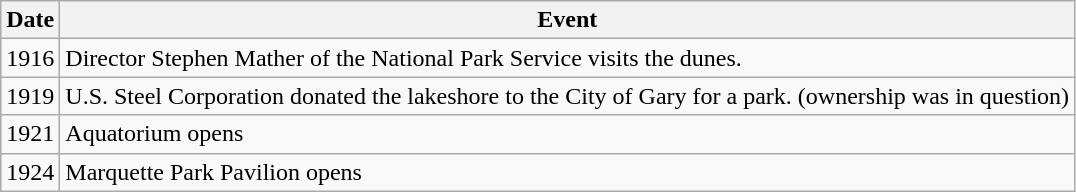<table class="wikitable">
<tr>
<th>Date</th>
<th>Event</th>
</tr>
<tr>
<td>1916</td>
<td>Director Stephen Mather of the National Park Service visits the dunes.</td>
</tr>
<tr>
<td>1919</td>
<td>U.S. Steel Corporation donated the lakeshore to the City of Gary for a park. (ownership was in question)</td>
</tr>
<tr>
<td>1921</td>
<td>Aquatorium opens</td>
</tr>
<tr>
<td>1924</td>
<td>Marquette Park Pavilion opens</td>
</tr>
</table>
